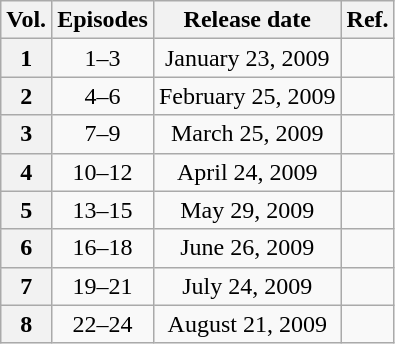<table class="wikitable">
<tr>
<th>Vol.</th>
<th>Episodes</th>
<th>Release date</th>
<th>Ref.</th>
</tr>
<tr>
<th>1</th>
<td align="center">1–3</td>
<td align="center">January 23, 2009</td>
<td align="center"></td>
</tr>
<tr>
<th>2</th>
<td align="center">4–6</td>
<td align="center">February 25, 2009</td>
<td align="center"></td>
</tr>
<tr>
<th>3</th>
<td align="center">7–9</td>
<td align="center">March 25, 2009</td>
<td align="center"></td>
</tr>
<tr>
<th>4</th>
<td align="center">10–12</td>
<td align="center">April 24, 2009</td>
<td align="center"></td>
</tr>
<tr>
<th>5</th>
<td align="center">13–15</td>
<td align="center">May 29, 2009</td>
<td align="center"></td>
</tr>
<tr>
<th>6</th>
<td align="center">16–18</td>
<td align="center">June 26, 2009</td>
<td align="center"></td>
</tr>
<tr>
<th>7</th>
<td align="center">19–21</td>
<td align="center">July 24, 2009</td>
<td align="center"></td>
</tr>
<tr>
<th>8</th>
<td align="center">22–24</td>
<td align="center">August 21, 2009</td>
<td align="center"></td>
</tr>
</table>
